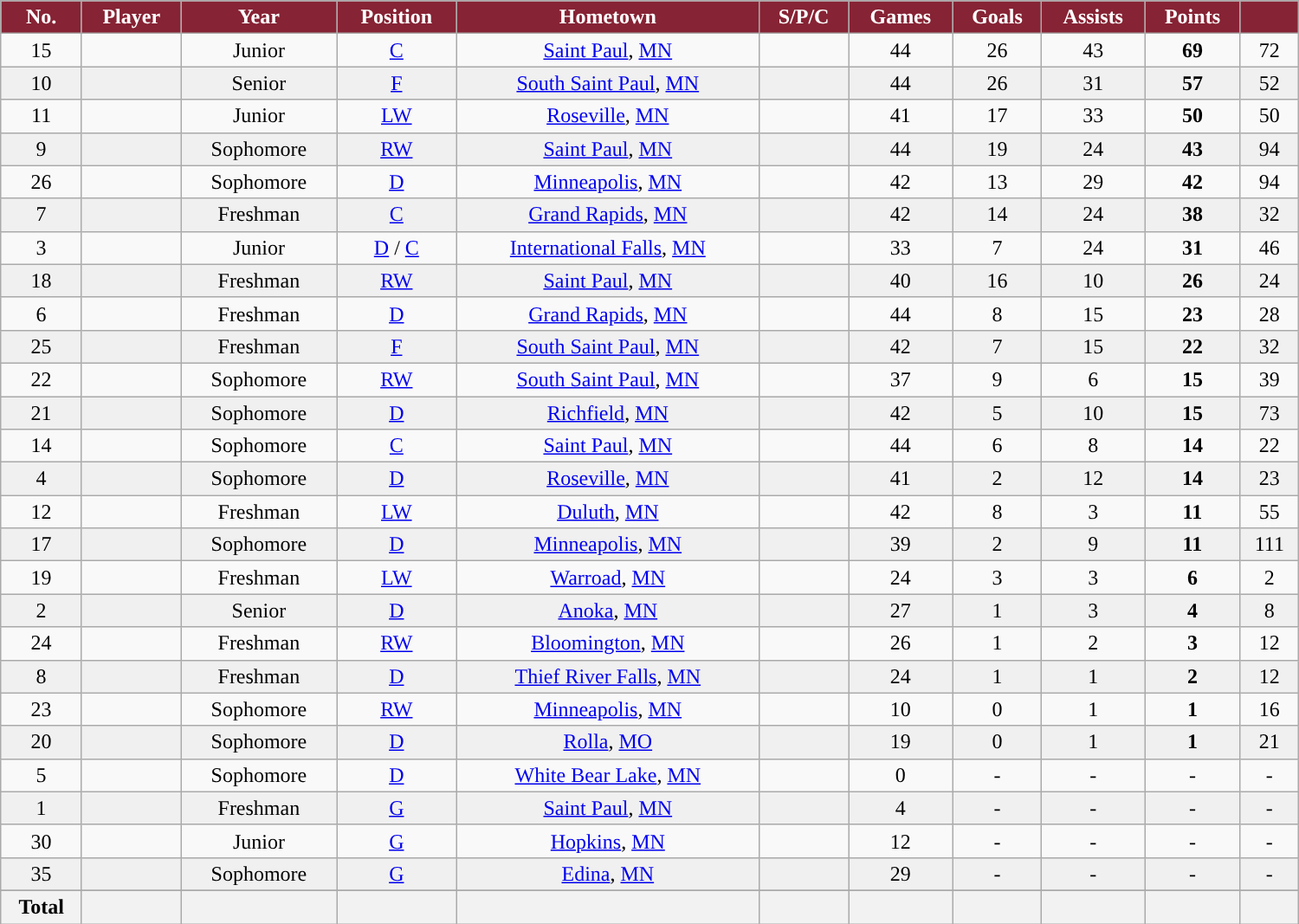<table class="wikitable sortable" width ="1000">
<tr align="center">
<th style="color:white; background:#862334; ">No.</th>
<th style="color:white; background:#862334; ">Player</th>
<th style="color:white; background:#862334; ">Year</th>
<th style="color:white; background:#862334; ">Position</th>
<th style="color:white; background:#862334; ">Hometown</th>
<th style="color:white; background:#862334; ">S/P/C</th>
<th style="color:white; background:#862334; ">Games</th>
<th style="color:white; background:#862334; ">Goals</th>
<th style="color:white; background:#862334; ">Assists</th>
<th style="color:white; background:#862334; ">Points</th>
<th style="color:white; background:#862334; "><a href='#'></a></th>
</tr>
<tr align="center" bgcolor="">
<td>15</td>
<td></td>
<td>Junior</td>
<td><a href='#'>C</a></td>
<td><a href='#'>Saint Paul</a>, <a href='#'>MN</a></td>
<td></td>
<td>44</td>
<td>26</td>
<td>43</td>
<td><strong>69</strong></td>
<td>72</td>
</tr>
<tr align="center" bgcolor="#f0f0f0">
<td>10</td>
<td></td>
<td>Senior</td>
<td><a href='#'>F</a></td>
<td><a href='#'>South Saint Paul</a>, <a href='#'>MN</a></td>
<td></td>
<td>44</td>
<td>26</td>
<td>31</td>
<td><strong>57</strong></td>
<td>52</td>
</tr>
<tr align="center">
<td>11</td>
<td></td>
<td>Junior</td>
<td><a href='#'>LW</a></td>
<td><a href='#'>Roseville</a>, <a href='#'>MN</a></td>
<td></td>
<td>41</td>
<td>17</td>
<td>33</td>
<td><strong>50</strong></td>
<td>50</td>
</tr>
<tr align="center" bgcolor="#f0f0f0">
<td>9</td>
<td></td>
<td>Sophomore</td>
<td><a href='#'>RW</a></td>
<td><a href='#'>Saint Paul</a>, <a href='#'>MN</a></td>
<td></td>
<td>44</td>
<td>19</td>
<td>24</td>
<td><strong>43</strong></td>
<td>94</td>
</tr>
<tr align="center">
<td>26</td>
<td></td>
<td>Sophomore</td>
<td><a href='#'>D</a></td>
<td><a href='#'>Minneapolis</a>, <a href='#'>MN</a></td>
<td></td>
<td>42</td>
<td>13</td>
<td>29</td>
<td><strong>42</strong></td>
<td>94</td>
</tr>
<tr align="center" bgcolor="#f0f0f0">
<td>7</td>
<td></td>
<td>Freshman</td>
<td><a href='#'>C</a></td>
<td><a href='#'>Grand Rapids</a>, <a href='#'>MN</a></td>
<td></td>
<td>42</td>
<td>14</td>
<td>24</td>
<td><strong>38</strong></td>
<td>32</td>
</tr>
<tr align="center">
<td>3</td>
<td></td>
<td>Junior</td>
<td><a href='#'>D</a> / <a href='#'>C</a></td>
<td><a href='#'>International Falls</a>, <a href='#'>MN</a></td>
<td></td>
<td>33</td>
<td>7</td>
<td>24</td>
<td><strong>31</strong></td>
<td>46</td>
</tr>
<tr align="center" bgcolor="#f0f0f0">
<td>18</td>
<td></td>
<td>Freshman</td>
<td><a href='#'>RW</a></td>
<td><a href='#'>Saint Paul</a>, <a href='#'>MN</a></td>
<td></td>
<td>40</td>
<td>16</td>
<td>10</td>
<td><strong>26</strong></td>
<td>24</td>
</tr>
<tr align="center">
<td>6</td>
<td></td>
<td>Freshman</td>
<td><a href='#'>D</a></td>
<td><a href='#'>Grand Rapids</a>, <a href='#'>MN</a></td>
<td></td>
<td>44</td>
<td>8</td>
<td>15</td>
<td><strong>23</strong></td>
<td>28</td>
</tr>
<tr align="center" bgcolor="#f0f0f0">
<td>25</td>
<td></td>
<td>Freshman</td>
<td><a href='#'>F</a></td>
<td><a href='#'>South Saint Paul</a>, <a href='#'>MN</a></td>
<td></td>
<td>42</td>
<td>7</td>
<td>15</td>
<td><strong>22</strong></td>
<td>32</td>
</tr>
<tr align="center">
<td>22</td>
<td></td>
<td>Sophomore</td>
<td><a href='#'>RW</a></td>
<td><a href='#'>South Saint Paul</a>, <a href='#'>MN</a></td>
<td></td>
<td>37</td>
<td>9</td>
<td>6</td>
<td><strong>15</strong></td>
<td>39</td>
</tr>
<tr align="center" bgcolor="#f0f0f0">
<td>21</td>
<td></td>
<td>Sophomore</td>
<td><a href='#'>D</a></td>
<td><a href='#'>Richfield</a>, <a href='#'>MN</a></td>
<td></td>
<td>42</td>
<td>5</td>
<td>10</td>
<td><strong>15</strong></td>
<td>73</td>
</tr>
<tr align="center">
<td>14</td>
<td></td>
<td>Sophomore</td>
<td><a href='#'>C</a></td>
<td><a href='#'>Saint Paul</a>, <a href='#'>MN</a></td>
<td></td>
<td>44</td>
<td>6</td>
<td>8</td>
<td><strong>14</strong></td>
<td>22</td>
</tr>
<tr align="center" bgcolor="#f0f0f0">
<td>4</td>
<td></td>
<td>Sophomore</td>
<td><a href='#'>D</a></td>
<td><a href='#'>Roseville</a>, <a href='#'>MN</a></td>
<td></td>
<td>41</td>
<td>2</td>
<td>12</td>
<td><strong>14</strong></td>
<td>23</td>
</tr>
<tr align="center">
<td>12</td>
<td></td>
<td>Freshman</td>
<td><a href='#'>LW</a></td>
<td><a href='#'>Duluth</a>, <a href='#'>MN</a></td>
<td></td>
<td>42</td>
<td>8</td>
<td>3</td>
<td><strong>11</strong></td>
<td>55</td>
</tr>
<tr align="center" bgcolor="#f0f0f0">
<td>17</td>
<td></td>
<td>Sophomore</td>
<td><a href='#'>D</a></td>
<td><a href='#'>Minneapolis</a>, <a href='#'>MN</a></td>
<td></td>
<td>39</td>
<td>2</td>
<td>9</td>
<td><strong>11</strong></td>
<td>111</td>
</tr>
<tr align="center">
<td>19</td>
<td></td>
<td>Freshman</td>
<td><a href='#'>LW</a></td>
<td><a href='#'>Warroad</a>, <a href='#'>MN</a></td>
<td></td>
<td>24</td>
<td>3</td>
<td>3</td>
<td><strong>6</strong></td>
<td>2</td>
</tr>
<tr align="center" bgcolor="#f0f0f0">
<td>2</td>
<td></td>
<td>Senior</td>
<td><a href='#'>D</a></td>
<td><a href='#'>Anoka</a>, <a href='#'>MN</a></td>
<td></td>
<td>27</td>
<td>1</td>
<td>3</td>
<td><strong>4</strong></td>
<td>8</td>
</tr>
<tr align="center">
<td>24</td>
<td></td>
<td>Freshman</td>
<td><a href='#'>RW</a></td>
<td><a href='#'>Bloomington</a>, <a href='#'>MN</a></td>
<td></td>
<td>26</td>
<td>1</td>
<td>2</td>
<td><strong>3</strong></td>
<td>12</td>
</tr>
<tr align="center" bgcolor="#f0f0f0">
<td>8</td>
<td></td>
<td>Freshman</td>
<td><a href='#'>D</a></td>
<td><a href='#'>Thief River Falls</a>, <a href='#'>MN</a></td>
<td></td>
<td>24</td>
<td>1</td>
<td>1</td>
<td><strong>2</strong></td>
<td>12</td>
</tr>
<tr align="center">
<td>23</td>
<td></td>
<td>Sophomore</td>
<td><a href='#'>RW</a></td>
<td><a href='#'>Minneapolis</a>, <a href='#'>MN</a></td>
<td></td>
<td>10</td>
<td>0</td>
<td>1</td>
<td><strong>1</strong></td>
<td>16</td>
</tr>
<tr align="center" bgcolor="#f0f0f0">
<td>20</td>
<td></td>
<td>Sophomore</td>
<td><a href='#'>D</a></td>
<td><a href='#'>Rolla</a>, <a href='#'>MO</a></td>
<td></td>
<td>19</td>
<td>0</td>
<td>1</td>
<td><strong>1</strong></td>
<td>21</td>
</tr>
<tr align="center">
<td>5</td>
<td></td>
<td>Sophomore</td>
<td><a href='#'>D</a></td>
<td><a href='#'>White Bear Lake</a>, <a href='#'>MN</a></td>
<td></td>
<td>0</td>
<td>-</td>
<td>-</td>
<td>-</td>
<td>-</td>
</tr>
<tr align="center" bgcolor="#f0f0f0">
<td>1</td>
<td></td>
<td>Freshman</td>
<td><a href='#'>G</a></td>
<td><a href='#'>Saint Paul</a>, <a href='#'>MN</a></td>
<td></td>
<td>4</td>
<td>-</td>
<td>-</td>
<td>-</td>
<td>-</td>
</tr>
<tr align="center">
<td>30</td>
<td></td>
<td>Junior</td>
<td><a href='#'>G</a></td>
<td><a href='#'>Hopkins</a>, <a href='#'>MN</a></td>
<td></td>
<td>12</td>
<td>-</td>
<td>-</td>
<td>-</td>
<td>-</td>
</tr>
<tr align="center" bgcolor="#f0f0f0">
<td>35</td>
<td></td>
<td>Sophomore</td>
<td><a href='#'>G</a></td>
<td><a href='#'>Edina</a>, <a href='#'>MN</a></td>
<td></td>
<td>29</td>
<td>-</td>
<td>-</td>
<td>-</td>
<td>-</td>
</tr>
<tr align="center">
</tr>
<tr>
<th>Total</th>
<th></th>
<th></th>
<th></th>
<th></th>
<th></th>
<th></th>
<th></th>
<th></th>
<th></th>
<th></th>
</tr>
</table>
